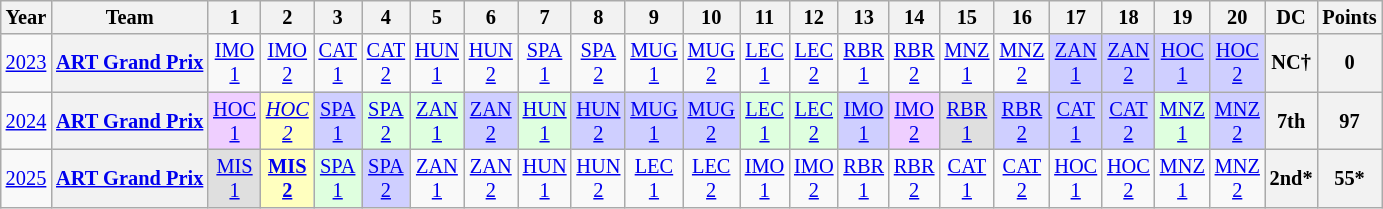<table class="wikitable" style="text-align:center; font-size:85%;">
<tr>
<th>Year</th>
<th>Team</th>
<th>1</th>
<th>2</th>
<th>3</th>
<th>4</th>
<th>5</th>
<th>6</th>
<th>7</th>
<th>8</th>
<th>9</th>
<th>10</th>
<th>11</th>
<th>12</th>
<th>13</th>
<th>14</th>
<th>15</th>
<th>16</th>
<th>17</th>
<th>18</th>
<th>19</th>
<th>20</th>
<th>DC</th>
<th>Points</th>
</tr>
<tr>
<td><a href='#'>2023</a></td>
<th nowrap><a href='#'>ART Grand Prix</a></th>
<td style="background:#;"><a href='#'>IMO<br>1</a></td>
<td style="background:#;"><a href='#'>IMO<br>2</a></td>
<td style="background:#;"><a href='#'>CAT<br>1</a></td>
<td style="background:#;"><a href='#'>CAT<br>2</a></td>
<td style="background:#;"><a href='#'>HUN<br>1</a></td>
<td style="background:#;"><a href='#'>HUN<br>2</a></td>
<td style="background:#;"><a href='#'>SPA<br>1</a></td>
<td style="background:#;"><a href='#'>SPA<br>2</a></td>
<td style="background:#;"><a href='#'>MUG<br>1</a></td>
<td style="background:#;"><a href='#'>MUG<br>2</a></td>
<td style="background:#;"><a href='#'>LEC<br>1</a></td>
<td style="background:#;"><a href='#'>LEC<br>2</a></td>
<td style="background:#;"><a href='#'>RBR<br>1</a></td>
<td style="background:#;"><a href='#'>RBR<br>2</a></td>
<td style="background:#;"><a href='#'>MNZ<br>1</a></td>
<td style="background:#;"><a href='#'>MNZ<br>2</a></td>
<td style="background:#CFCFFF;"><a href='#'>ZAN<br>1</a><br></td>
<td style="background:#CFCFFF;"><a href='#'>ZAN<br>2</a><br></td>
<td style="background:#CFCFFF;"><a href='#'>HOC<br>1</a><br></td>
<td style="background:#CFCFFF;"><a href='#'>HOC<br>2</a><br></td>
<th>NC†</th>
<th>0</th>
</tr>
<tr>
<td><a href='#'>2024</a></td>
<th nowrap><a href='#'>ART Grand Prix</a></th>
<td style="background:#efcfff;"><a href='#'>HOC<br>1</a><br></td>
<td style="background:#ffffbf;"><em><a href='#'>HOC<br>2</a></em><br></td>
<td style="background:#cfcfff;"><a href='#'>SPA<br>1</a><br></td>
<td style="background:#dfffdf;"><a href='#'>SPA<br>2</a><br></td>
<td style="background:#dfffdf;"><a href='#'>ZAN<br>1</a><br></td>
<td style="background:#cfcfff;"><a href='#'>ZAN<br>2</a><br></td>
<td style="background:#dfffdf;"><a href='#'>HUN<br>1</a><br></td>
<td style="background:#cfcfff;"><a href='#'>HUN<br>2</a><br></td>
<td style="background:#cfcfff;"><a href='#'>MUG<br>1</a><br></td>
<td style="background:#cfcfff;"><a href='#'>MUG<br>2</a><br></td>
<td style="background:#dfffdf;"><a href='#'>LEC<br>1</a><br></td>
<td style="background:#dfffdf;"><a href='#'>LEC<br>2</a><br></td>
<td style="background:#cfcfff;"><a href='#'>IMO<br>1</a><br></td>
<td style="background:#efcfff;"><a href='#'>IMO<br>2</a><br></td>
<td style="background:#dfdfdf;"><a href='#'>RBR<br>1</a><br></td>
<td style="background:#cfcfff;"><a href='#'>RBR<br>2</a><br></td>
<td style="background:#cfcfff;"><a href='#'>CAT<br>1</a><br></td>
<td style="background:#cfcfff;"><a href='#'>CAT<br>2</a><br></td>
<td style="background:#DFFFDF;"><a href='#'>MNZ<br>1</a><br></td>
<td style="background:#CFCFFF;"><a href='#'>MNZ<br>2</a><br></td>
<th>7th</th>
<th>97</th>
</tr>
<tr>
<td><a href='#'>2025</a></td>
<th nowrap><a href='#'>ART Grand Prix</a></th>
<td style="background:#DFDFDF;"><a href='#'>MIS<br>1</a><br></td>
<td style="background:#FFFFBF;"><strong><a href='#'>MIS<br>2</a></strong><br></td>
<td style="background:#DFFFDF;"><a href='#'>SPA<br>1</a><br></td>
<td style="background:#CFCFFF;"><a href='#'>SPA<br>2</a><br></td>
<td style="background:#;"><a href='#'>ZAN<br>1</a></td>
<td style="background:#;"><a href='#'>ZAN<br>2</a></td>
<td style="background:#;"><a href='#'>HUN<br>1</a></td>
<td style="background:#;"><a href='#'>HUN<br>2</a></td>
<td style="background:#;"><a href='#'>LEC<br>1</a></td>
<td style="background:#;"><a href='#'>LEC<br>2</a></td>
<td style="background:#;"><a href='#'>IMO<br>1</a></td>
<td style="background:#;"><a href='#'>IMO<br>2</a></td>
<td style="background:#;"><a href='#'>RBR<br>1</a></td>
<td style="background:#;"><a href='#'>RBR<br>2</a></td>
<td style="background:#;"><a href='#'>CAT<br>1</a></td>
<td style="background:#;"><a href='#'>CAT<br>2</a></td>
<td style="background:#;"><a href='#'>HOC<br>1</a></td>
<td style="background:#;"><a href='#'>HOC<br>2</a></td>
<td style="background:#;"><a href='#'>MNZ<br>1</a></td>
<td style="background:#;"><a href='#'>MNZ<br>2</a></td>
<th>2nd*</th>
<th>55*</th>
</tr>
</table>
